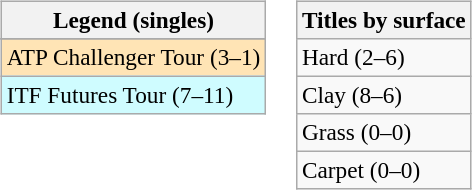<table>
<tr valign=top>
<td><br><table class=wikitable style=font-size:97%>
<tr>
<th>Legend (singles)</th>
</tr>
<tr bgcolor=e5d1cb>
</tr>
<tr bgcolor=moccasin>
<td>ATP Challenger Tour (3–1)</td>
</tr>
<tr bgcolor=cffcff>
<td>ITF Futures Tour (7–11)</td>
</tr>
</table>
</td>
<td><br><table class=wikitable style=font-size:97%>
<tr>
<th>Titles by surface</th>
</tr>
<tr>
<td>Hard (2–6)</td>
</tr>
<tr>
<td>Clay (8–6)</td>
</tr>
<tr>
<td>Grass (0–0)</td>
</tr>
<tr>
<td>Carpet (0–0)</td>
</tr>
</table>
</td>
</tr>
</table>
